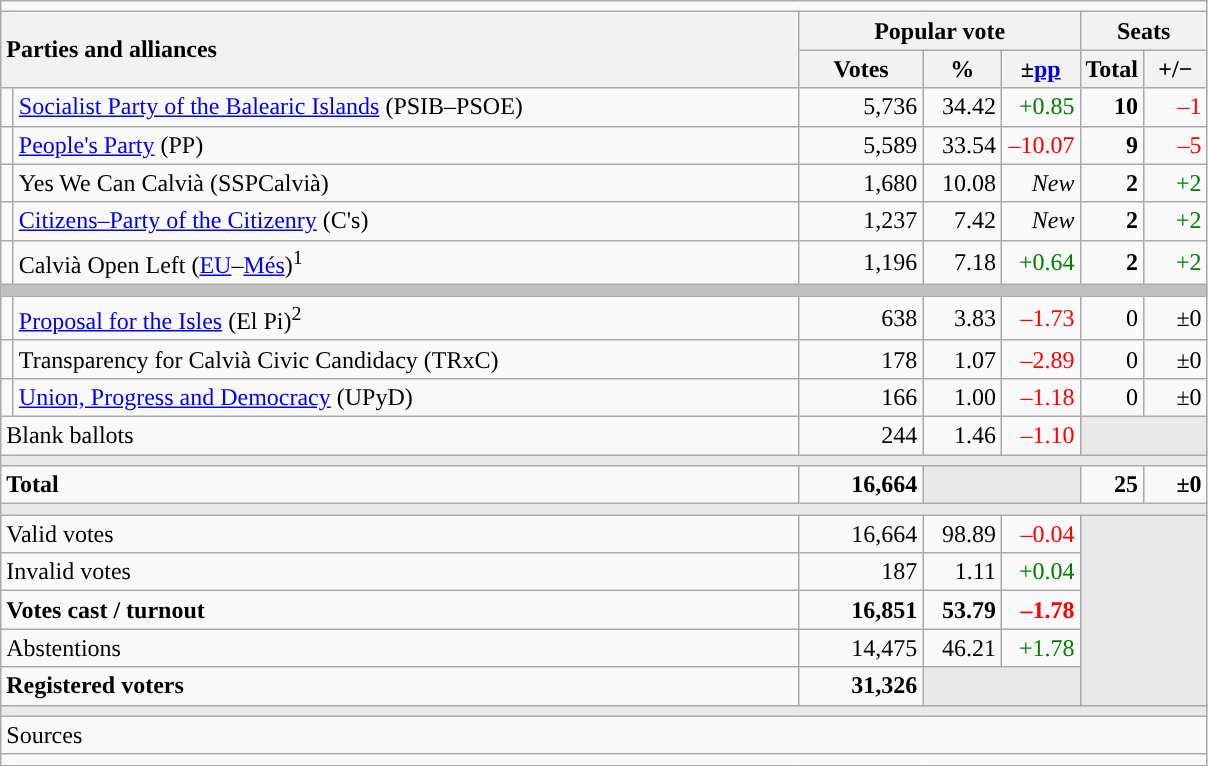<table class="wikitable" style="text-align:right;">
<tr>
<td colspan="7"></td>
</tr>
<tr>
<th style="text-align:left;" rowspan="2" colspan="2" width="525">Parties and alliances</th>
<th colspan="3">Popular vote</th>
<th colspan="2">Seats</th>
</tr>
<tr>
<th width="75">Votes</th>
<th width="45">%</th>
<th width="45">±<a href='#'>pp</a></th>
<th width="35">Total</th>
<th width="35">+/−</th>
</tr>
<tr>
<td width="1" style="color:inherit;background:"></td>
<td align="left"><a href='#'>Socialist Party of the Balearic Islands</a> (PSIB–PSOE)</td>
<td>5,736</td>
<td>34.42</td>
<td style="color:green;">+0.85</td>
<td><strong>10</strong></td>
<td style="color:red;">–1</td>
</tr>
<tr>
<td style="color:inherit;background:"></td>
<td align="left"><a href='#'>People's Party</a> (PP)</td>
<td>5,589</td>
<td>33.54</td>
<td style="color:red;">–10.07</td>
<td><strong>9</strong></td>
<td style="color:red;">–5</td>
</tr>
<tr>
<td style="color:inherit;background:"></td>
<td align="left">Yes We Can Calvià (SSPCalvià)</td>
<td>1,680</td>
<td>10.08</td>
<td><em>New</em></td>
<td><strong>2</strong></td>
<td style="color:green;">+2</td>
</tr>
<tr>
<td style="color:inherit;background:"></td>
<td align="left"><a href='#'>Citizens–Party of the Citizenry</a> (C's)</td>
<td>1,237</td>
<td>7.42</td>
<td><em>New</em></td>
<td><strong>2</strong></td>
<td style="color:green;">+2</td>
</tr>
<tr>
<td style="color:inherit;background:"></td>
<td align="left">Calvià Open Left (<a href='#'>EU</a>–<a href='#'>Més</a>)<sup>1</sup></td>
<td>1,196</td>
<td>7.18</td>
<td style="color:green;">+0.64</td>
<td><strong>2</strong></td>
<td style="color:green;">+2</td>
</tr>
<tr>
<td colspan="7" bgcolor="#C0C0C0"></td>
</tr>
<tr>
<td style="color:inherit;background:"></td>
<td align="left"><a href='#'>Proposal for the Isles</a> (El Pi)<sup>2</sup></td>
<td>638</td>
<td>3.83</td>
<td style="color:red;">–1.73</td>
<td>0</td>
<td>±0</td>
</tr>
<tr>
<td style="color:inherit;background:"></td>
<td align="left">Transparency for Calvià Civic Candidacy (TRxC)</td>
<td>178</td>
<td>1.07</td>
<td style="color:red;">–2.89</td>
<td>0</td>
<td>±0</td>
</tr>
<tr>
<td style="color:inherit;background:"></td>
<td align="left"><a href='#'>Union, Progress and Democracy</a> (UPyD)</td>
<td>166</td>
<td>1.00</td>
<td style="color:red;">–1.18</td>
<td>0</td>
<td>±0</td>
</tr>
<tr>
<td align="left" colspan="2">Blank ballots</td>
<td>244</td>
<td>1.46</td>
<td style="color:red;">–1.10</td>
<td bgcolor="#E9E9E9" colspan="2"></td>
</tr>
<tr>
<td colspan="7" bgcolor="#E9E9E9"></td>
</tr>
<tr style="font-weight:bold;">
<td align="left" colspan="2">Total</td>
<td>16,664</td>
<td bgcolor="#E9E9E9" colspan="2"></td>
<td>25</td>
<td>±0</td>
</tr>
<tr>
<td colspan="7" bgcolor="#E9E9E9"></td>
</tr>
<tr>
<td align="left" colspan="2">Valid votes</td>
<td>16,664</td>
<td>98.89</td>
<td style="color:red;">–0.04</td>
<td bgcolor="#E9E9E9" colspan="2" rowspan="5"></td>
</tr>
<tr>
<td align="left" colspan="2">Invalid votes</td>
<td>187</td>
<td>1.11</td>
<td style="color:green;">+0.04</td>
</tr>
<tr style="font-weight:bold;">
<td align="left" colspan="2">Votes cast / turnout</td>
<td>16,851</td>
<td>53.79</td>
<td style="color:red;">–1.78</td>
</tr>
<tr>
<td align="left" colspan="2">Abstentions</td>
<td>14,475</td>
<td>46.21</td>
<td style="color:green;">+1.78</td>
</tr>
<tr style="font-weight:bold;">
<td align="left" colspan="2">Registered voters</td>
<td>31,326</td>
<td bgcolor="#E9E9E9" colspan="2"></td>
</tr>
<tr>
<td colspan="7" bgcolor="#E9E9E9"></td>
</tr>
<tr>
<td align="left" colspan="7">Sources</td>
</tr>
<tr>
<td colspan="7" style="text-align:left; max-width:790px;"></td>
</tr>
</table>
